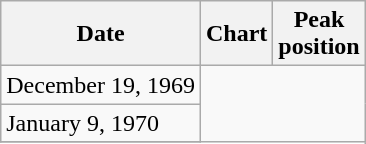<table class="wikitable">
<tr>
<th>Date</th>
<th>Chart</th>
<th>Peak<br>position</th>
</tr>
<tr>
<td>December 19, 1969<br></td>
</tr>
<tr>
<td>January 9, 1970<br></td>
</tr>
<tr>
</tr>
</table>
